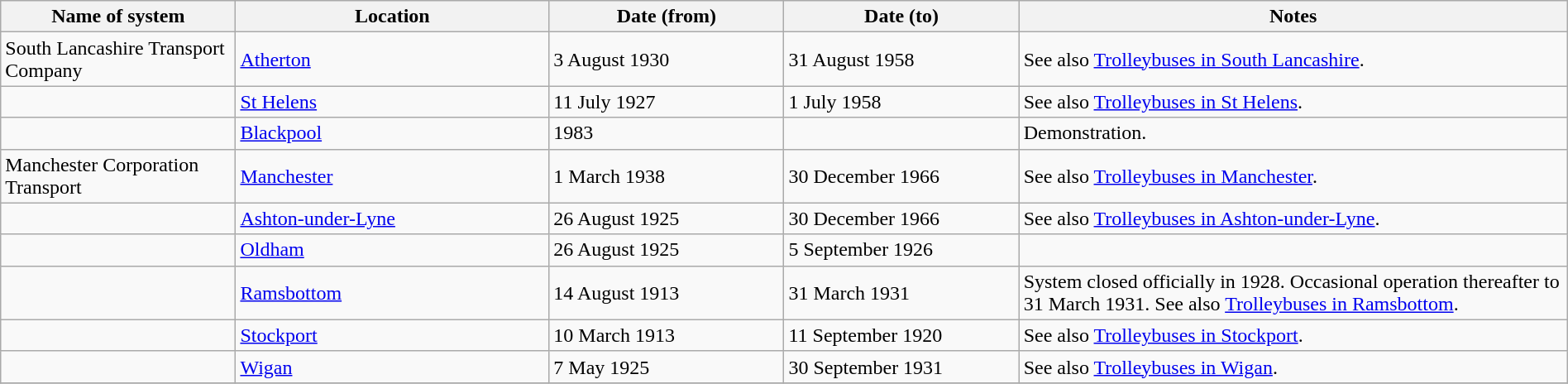<table class="wikitable" width=100%>
<tr>
<th width=15%>Name of system</th>
<th width=20%>Location</th>
<th width=15%>Date (from)</th>
<th width=15%>Date (to)</th>
<th width=35%>Notes</th>
</tr>
<tr>
<td>South Lancashire Transport Company</td>
<td><a href='#'>Atherton</a></td>
<td>3 August 1930</td>
<td>31 August 1958</td>
<td>See also <a href='#'>Trolleybuses in South Lancashire</a>.</td>
</tr>
<tr>
<td> </td>
<td><a href='#'>St Helens</a></td>
<td>11 July 1927</td>
<td>1 July 1958</td>
<td>See also <a href='#'>Trolleybuses in St Helens</a>.</td>
</tr>
<tr>
<td> </td>
<td><a href='#'>Blackpool</a></td>
<td>1983</td>
<td> </td>
<td>Demonstration.</td>
</tr>
<tr>
<td>Manchester Corporation Transport</td>
<td><a href='#'>Manchester</a></td>
<td>1 March 1938</td>
<td>30 December 1966</td>
<td>See also <a href='#'>Trolleybuses in Manchester</a>.</td>
</tr>
<tr>
<td> </td>
<td><a href='#'>Ashton-under-Lyne</a></td>
<td>26 August 1925</td>
<td>30 December 1966</td>
<td>See also <a href='#'>Trolleybuses in Ashton-under-Lyne</a>.</td>
</tr>
<tr>
<td> </td>
<td><a href='#'>Oldham</a></td>
<td>26 August 1925</td>
<td>5 September 1926</td>
<td> </td>
</tr>
<tr>
<td> </td>
<td><a href='#'>Ramsbottom</a></td>
<td>14 August 1913</td>
<td>31 March 1931</td>
<td>System closed officially in 1928. Occasional operation thereafter to 31 March 1931. See also <a href='#'>Trolleybuses in Ramsbottom</a>.</td>
</tr>
<tr>
<td> </td>
<td><a href='#'>Stockport</a></td>
<td>10 March 1913</td>
<td>11 September 1920</td>
<td>See also <a href='#'>Trolleybuses in Stockport</a>.</td>
</tr>
<tr>
<td> </td>
<td><a href='#'>Wigan</a></td>
<td>7 May 1925</td>
<td>30 September 1931</td>
<td>See also <a href='#'>Trolleybuses in Wigan</a>.</td>
</tr>
<tr>
</tr>
</table>
